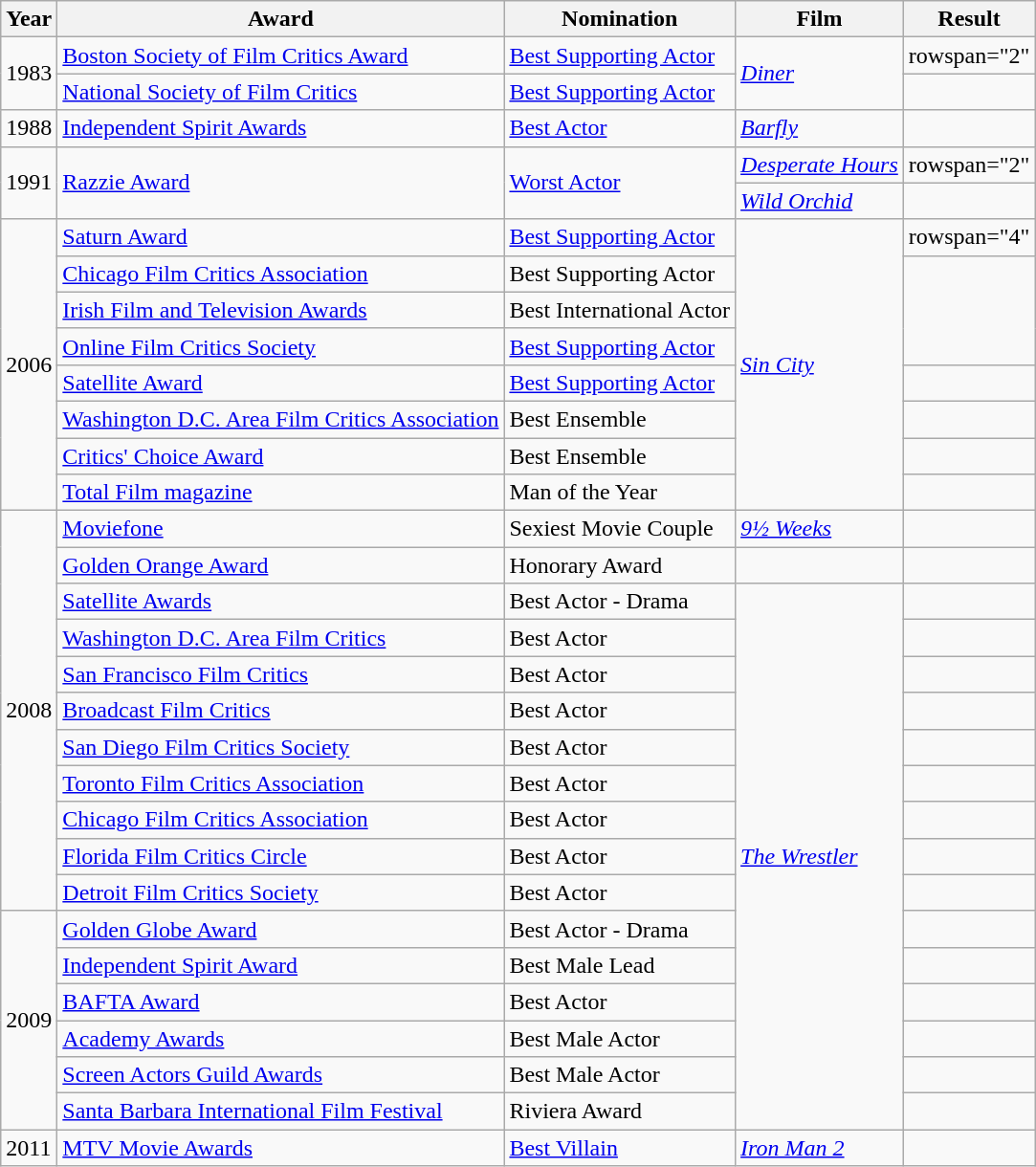<table class="wikitable sortable">
<tr>
<th>Year</th>
<th>Award</th>
<th>Nomination</th>
<th>Film</th>
<th>Result</th>
</tr>
<tr>
<td rowspan="2">1983</td>
<td><a href='#'>Boston Society of Film Critics Award</a></td>
<td><a href='#'>Best Supporting Actor</a></td>
<td rowspan="2"><em><a href='#'>Diner</a></em></td>
<td>rowspan="2" </td>
</tr>
<tr>
<td><a href='#'>National Society of Film Critics</a></td>
<td><a href='#'>Best Supporting Actor</a></td>
</tr>
<tr>
<td>1988</td>
<td><a href='#'>Independent Spirit Awards</a></td>
<td><a href='#'>Best Actor</a></td>
<td><em><a href='#'>Barfly</a></em></td>
<td></td>
</tr>
<tr>
<td rowspan="2">1991</td>
<td rowspan="2"><a href='#'>Razzie Award</a></td>
<td rowspan="2"><a href='#'>Worst Actor</a></td>
<td><em><a href='#'>Desperate Hours</a></em></td>
<td>rowspan="2" </td>
</tr>
<tr>
<td><em><a href='#'>Wild Orchid</a></em></td>
</tr>
<tr>
<td rowspan="8">2006</td>
<td><a href='#'>Saturn Award</a></td>
<td><a href='#'>Best Supporting Actor</a></td>
<td rowspan="8"><em><a href='#'>Sin City</a></em></td>
<td>rowspan="4" </td>
</tr>
<tr>
<td><a href='#'>Chicago Film Critics Association</a></td>
<td>Best Supporting Actor</td>
</tr>
<tr>
<td><a href='#'>Irish Film and Television Awards</a></td>
<td>Best International Actor</td>
</tr>
<tr>
<td><a href='#'>Online Film Critics Society</a></td>
<td><a href='#'>Best Supporting Actor</a></td>
</tr>
<tr>
<td><a href='#'>Satellite Award</a></td>
<td><a href='#'>Best Supporting Actor</a></td>
<td></td>
</tr>
<tr>
<td><a href='#'>Washington D.C. Area Film Critics Association</a></td>
<td>Best Ensemble</td>
<td></td>
</tr>
<tr>
<td><a href='#'>Critics' Choice Award</a></td>
<td>Best Ensemble</td>
<td></td>
</tr>
<tr>
<td><a href='#'>Total Film magazine</a></td>
<td>Man of the Year</td>
<td></td>
</tr>
<tr>
<td rowspan="11">2008</td>
<td><a href='#'>Moviefone</a></td>
<td>Sexiest Movie Couple</td>
<td><em><a href='#'>9½ Weeks</a></em></td>
<td></td>
</tr>
<tr>
<td><a href='#'>Golden Orange Award</a></td>
<td>Honorary Award</td>
<td></td>
<td></td>
</tr>
<tr>
<td><a href='#'>Satellite Awards</a></td>
<td>Best Actor - Drama</td>
<td rowspan="15"><em><a href='#'>The Wrestler</a></em></td>
<td></td>
</tr>
<tr>
<td><a href='#'>Washington D.C. Area Film Critics</a></td>
<td>Best Actor</td>
<td></td>
</tr>
<tr>
<td><a href='#'>San Francisco Film Critics</a></td>
<td>Best Actor</td>
<td></td>
</tr>
<tr>
<td><a href='#'>Broadcast Film Critics</a></td>
<td>Best Actor</td>
<td></td>
</tr>
<tr>
<td><a href='#'>San Diego Film Critics Society</a></td>
<td>Best Actor</td>
<td></td>
</tr>
<tr>
<td><a href='#'>Toronto Film Critics Association</a></td>
<td>Best Actor</td>
<td></td>
</tr>
<tr>
<td><a href='#'>Chicago Film Critics Association</a></td>
<td>Best Actor</td>
<td></td>
</tr>
<tr>
<td><a href='#'>Florida Film Critics Circle</a></td>
<td>Best Actor</td>
<td></td>
</tr>
<tr>
<td><a href='#'>Detroit Film Critics Society</a></td>
<td>Best Actor</td>
<td></td>
</tr>
<tr>
<td rowspan="6">2009</td>
<td><a href='#'>Golden Globe Award</a></td>
<td>Best Actor - Drama</td>
<td></td>
</tr>
<tr>
<td><a href='#'>Independent Spirit Award</a></td>
<td>Best Male Lead</td>
<td></td>
</tr>
<tr>
<td><a href='#'>BAFTA Award</a></td>
<td>Best Actor</td>
<td></td>
</tr>
<tr>
<td><a href='#'>Academy Awards</a></td>
<td>Best Male Actor</td>
<td></td>
</tr>
<tr>
<td><a href='#'>Screen Actors Guild Awards</a></td>
<td>Best Male Actor</td>
<td></td>
</tr>
<tr>
<td><a href='#'>Santa Barbara International Film Festival</a></td>
<td>Riviera Award</td>
<td></td>
</tr>
<tr>
<td>2011</td>
<td><a href='#'>MTV Movie Awards</a></td>
<td><a href='#'>Best Villain</a></td>
<td><em><a href='#'>Iron Man 2</a></em></td>
<td></td>
</tr>
</table>
